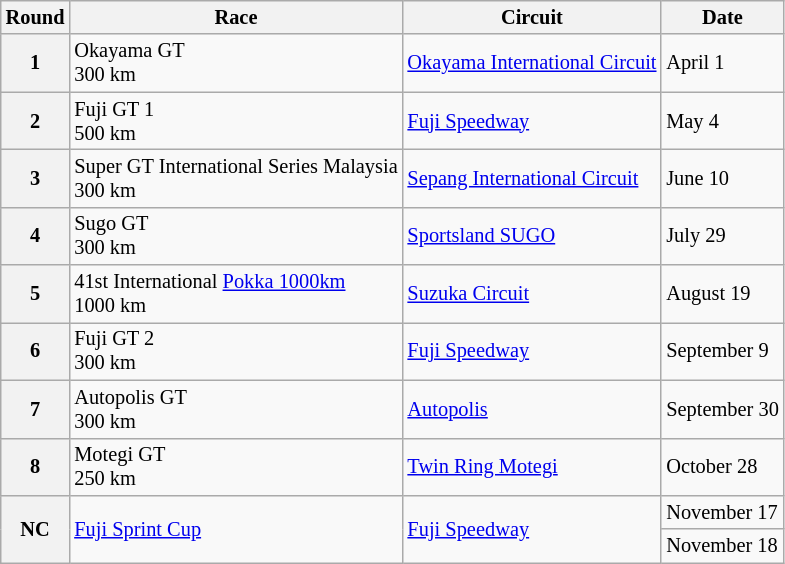<table class="wikitable" style="font-size: 85%;">
<tr>
<th>Round</th>
<th>Race</th>
<th>Circuit</th>
<th>Date</th>
</tr>
<tr>
<th>1</th>
<td>Okayama GT<br>300 km</td>
<td> <a href='#'>Okayama International Circuit</a></td>
<td>April 1</td>
</tr>
<tr>
<th>2</th>
<td>Fuji GT 1<br>500 km</td>
<td> <a href='#'>Fuji Speedway</a></td>
<td>May 4</td>
</tr>
<tr>
<th>3</th>
<td>Super GT International Series Malaysia<br>300 km</td>
<td> <a href='#'>Sepang International Circuit</a></td>
<td>June 10</td>
</tr>
<tr>
<th>4</th>
<td>Sugo GT<br>300 km</td>
<td> <a href='#'>Sportsland SUGO</a></td>
<td>July 29</td>
</tr>
<tr>
<th>5</th>
<td>41st International <a href='#'>Pokka 1000km</a><br>1000 km</td>
<td> <a href='#'>Suzuka Circuit</a></td>
<td>August 19</td>
</tr>
<tr>
<th>6</th>
<td>Fuji GT 2<br>300 km</td>
<td> <a href='#'>Fuji Speedway</a></td>
<td>September 9</td>
</tr>
<tr>
<th>7</th>
<td>Autopolis GT<br>300 km</td>
<td> <a href='#'>Autopolis</a></td>
<td>September 30</td>
</tr>
<tr>
<th>8</th>
<td>Motegi GT<br>250 km</td>
<td> <a href='#'>Twin Ring Motegi</a></td>
<td>October 28</td>
</tr>
<tr>
<th rowspan=2>NC</th>
<td rowspan=2><a href='#'>Fuji Sprint Cup</a></td>
<td rowspan=2> <a href='#'>Fuji Speedway</a></td>
<td>November 17</td>
</tr>
<tr>
<td>November 18</td>
</tr>
</table>
